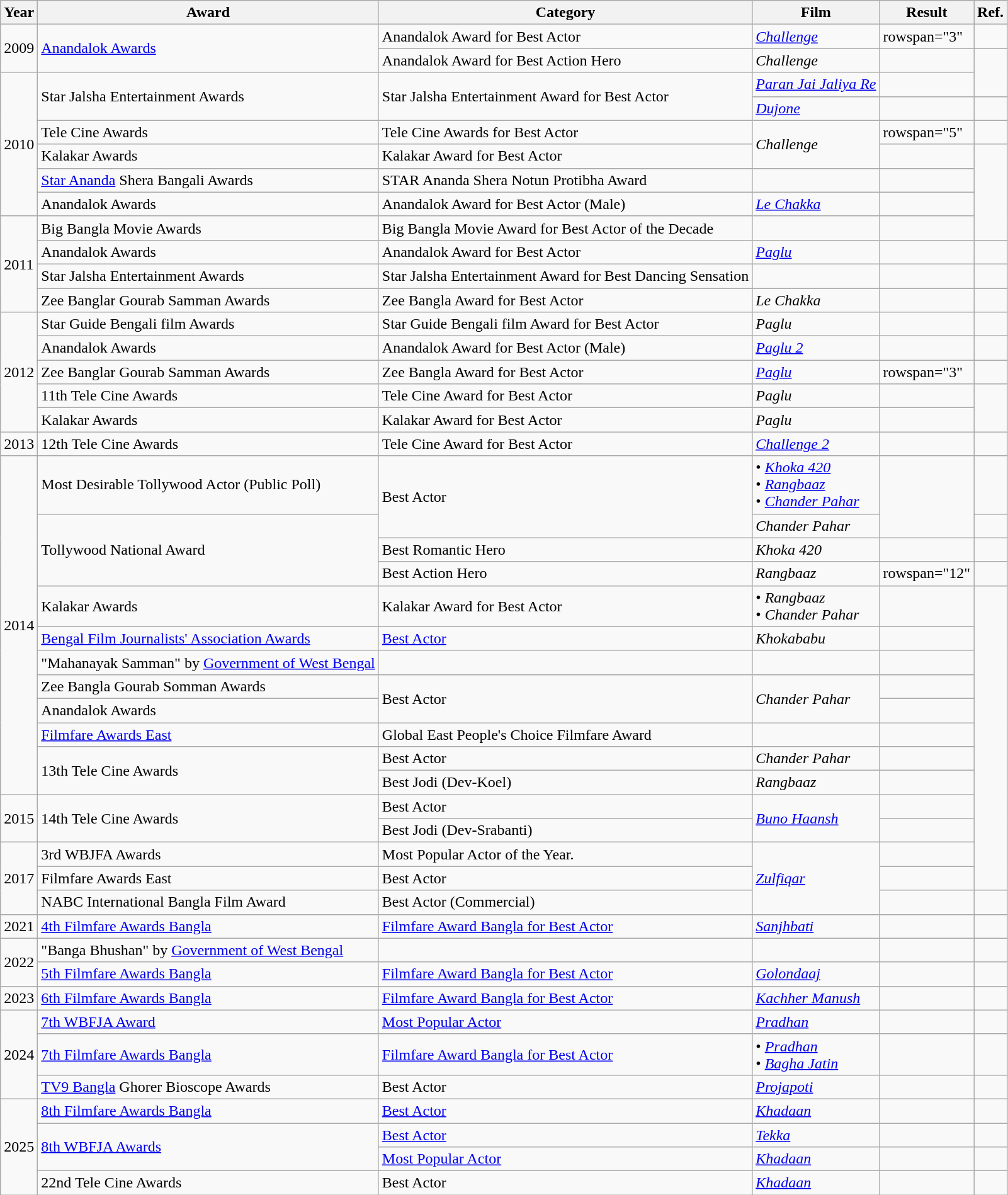<table class="wikitable sortable">
<tr>
<th>Year</th>
<th>Award</th>
<th>Category</th>
<th>Film</th>
<th>Result</th>
<th>Ref.</th>
</tr>
<tr>
<td rowspan="2">2009</td>
<td rowspan="2"><a href='#'>Anandalok Awards</a></td>
<td>Anandalok Award for Best Actor</td>
<td><em><a href='#'>Challenge</a></em></td>
<td>rowspan="3" </td>
<td></td>
</tr>
<tr>
<td>Anandalok Award for Best Action Hero</td>
<td><em>Challenge</em></td>
<td></td>
</tr>
<tr>
<td rowspan="6">2010</td>
<td rowspan="2">Star Jalsha Entertainment Awards</td>
<td rowspan="2">Star Jalsha Entertainment Award for Best Actor</td>
<td><em><a href='#'>Paran Jai Jaliya Re</a></em></td>
<td></td>
</tr>
<tr>
<td><em><a href='#'>Dujone</a></em></td>
<td></td>
<td></td>
</tr>
<tr>
<td>Tele Cine Awards</td>
<td>Tele Cine Awards for Best Actor</td>
<td rowspan="2"><em>Challenge</em></td>
<td>rowspan="5" </td>
<td></td>
</tr>
<tr>
<td>Kalakar Awards</td>
<td>Kalakar Award for Best Actor</td>
<td></td>
</tr>
<tr>
<td><a href='#'>Star Ananda</a> Shera Bangali Awards</td>
<td>STAR Ananda Shera Notun Protibha Award</td>
<td></td>
<td></td>
</tr>
<tr>
<td>Anandalok Awards</td>
<td>Anandalok Award for Best Actor (Male)</td>
<td><em><a href='#'>Le Chakka</a></em></td>
<td></td>
</tr>
<tr>
<td rowspan="4">2011</td>
<td>Big Bangla Movie Awards</td>
<td>Big Bangla Movie Award for Best Actor of the Decade</td>
<td></td>
<td></td>
</tr>
<tr>
<td>Anandalok Awards</td>
<td>Anandalok Award for Best Actor</td>
<td><em><a href='#'>Paglu</a></em></td>
<td></td>
<td></td>
</tr>
<tr>
<td>Star Jalsha Entertainment Awards</td>
<td>Star Jalsha Entertainment Award for Best Dancing Sensation</td>
<td></td>
<td></td>
<td></td>
</tr>
<tr>
<td>Zee Banglar Gourab Samman Awards</td>
<td>Zee Bangla Award for Best Actor</td>
<td><em>Le Chakka</em></td>
<td></td>
<td></td>
</tr>
<tr>
<td rowspan="5">2012</td>
<td>Star Guide Bengali film Awards</td>
<td>Star Guide Bengali film Award for Best Actor</td>
<td><em>Paglu</em></td>
<td></td>
<td></td>
</tr>
<tr>
<td>Anandalok Awards</td>
<td>Anandalok Award for Best Actor (Male)</td>
<td><em><a href='#'>Paglu 2</a></em></td>
<td></td>
<td></td>
</tr>
<tr>
<td>Zee Banglar Gourab Samman Awards</td>
<td>Zee Bangla Award for Best Actor</td>
<td><em><a href='#'>Paglu</a></em></td>
<td>rowspan="3" </td>
<td></td>
</tr>
<tr>
<td>11th Tele Cine Awards</td>
<td>Tele Cine Award for Best Actor</td>
<td><em>Paglu</em></td>
<td></td>
</tr>
<tr>
<td>Kalakar Awards</td>
<td>Kalakar Award for Best Actor</td>
<td><em>Paglu</em></td>
<td></td>
</tr>
<tr>
<td>2013</td>
<td>12th Tele Cine Awards</td>
<td>Tele Cine Award for Best Actor</td>
<td><em><a href='#'>Challenge 2</a></em></td>
<td></td>
<td></td>
</tr>
<tr>
<td rowspan="12">2014</td>
<td>Most Desirable Tollywood Actor (Public Poll)</td>
<td rowspan="2">Best Actor</td>
<td>• <em><a href='#'>Khoka 420</a></em> <br> • <em><a href='#'>Rangbaaz</a></em> <br> • <em><a href='#'>Chander Pahar</a></em></td>
<td rowspan="2"></td>
<td></td>
</tr>
<tr>
<td rowspan="3">Tollywood National Award</td>
<td><em>Chander Pahar</em></td>
<td></td>
</tr>
<tr>
<td>Best Romantic Hero</td>
<td><em>Khoka 420</em></td>
<td></td>
<td></td>
</tr>
<tr>
<td>Best Action Hero</td>
<td><em>Rangbaaz</em></td>
<td>rowspan="12" </td>
<td></td>
</tr>
<tr>
<td>Kalakar Awards</td>
<td>Kalakar Award for Best Actor</td>
<td>• <em>Rangbaaz</em> <br> • <em>Chander Pahar</em></td>
<td></td>
</tr>
<tr>
<td><a href='#'>Bengal Film Journalists' Association Awards</a></td>
<td><a href='#'>Best Actor</a></td>
<td><em>Khokababu</em></td>
<td></td>
</tr>
<tr>
<td>"Mahanayak Samman" by <a href='#'>Government of West Bengal</a></td>
<td></td>
<td></td>
<td></td>
</tr>
<tr>
<td>Zee Bangla Gourab Somman Awards</td>
<td rowspan="2">Best Actor</td>
<td rowspan="2"><em>Chander Pahar</em></td>
<td></td>
</tr>
<tr>
<td>Anandalok Awards</td>
<td></td>
</tr>
<tr>
<td><a href='#'>Filmfare Awards East</a></td>
<td>Global East People's Choice Filmfare Award</td>
<td></td>
<td></td>
</tr>
<tr>
<td rowspan="2">13th Tele Cine Awards</td>
<td>Best Actor</td>
<td><em>Chander Pahar</em></td>
<td></td>
</tr>
<tr>
<td>Best Jodi (Dev-Koel)</td>
<td><em>Rangbaaz</em></td>
<td></td>
</tr>
<tr>
<td rowspan="2">2015</td>
<td rowspan="2">14th Tele Cine Awards</td>
<td>Best Actor</td>
<td rowspan="2"><em><a href='#'>Buno Haansh</a></em></td>
<td></td>
</tr>
<tr>
<td>Best Jodi (Dev-Srabanti)</td>
<td></td>
</tr>
<tr>
<td rowspan="3">2017</td>
<td>3rd WBJFA Awards</td>
<td>Most Popular Actor of the Year.</td>
<td rowspan="3"><em><a href='#'>Zulfiqar</a></em></td>
<td></td>
</tr>
<tr>
<td>Filmfare Awards East</td>
<td>Best Actor</td>
<td></td>
</tr>
<tr>
<td>NABC International Bangla Film Award</td>
<td>Best Actor (Commercial)</td>
<td></td>
<td></td>
</tr>
<tr>
<td>2021</td>
<td><a href='#'>4th Filmfare Awards Bangla</a></td>
<td><a href='#'>Filmfare Award Bangla for Best Actor</a></td>
<td><em><a href='#'>Sanjhbati</a></em></td>
<td></td>
<td></td>
</tr>
<tr>
<td rowspan="2">2022</td>
<td>"Banga Bhushan" by <a href='#'>Government of West Bengal</a></td>
<td></td>
<td></td>
<td></td>
<td></td>
</tr>
<tr>
<td><a href='#'>5th Filmfare Awards Bangla</a></td>
<td><a href='#'>Filmfare Award Bangla for Best Actor</a></td>
<td><em><a href='#'>Golondaaj</a></em></td>
<td></td>
<td></td>
</tr>
<tr>
<td>2023</td>
<td><a href='#'>6th Filmfare Awards Bangla</a></td>
<td><a href='#'>Filmfare Award Bangla for Best Actor</a></td>
<td><em><a href='#'>Kachher Manush</a></em></td>
<td></td>
<td></td>
</tr>
<tr>
<td rowspan="3">2024</td>
<td><a href='#'>7th WBFJA Award</a></td>
<td><a href='#'>Most Popular Actor</a></td>
<td><a href='#'><em>Pradhan</em></a></td>
<td></td>
<td></td>
</tr>
<tr>
<td><a href='#'>7th Filmfare Awards Bangla</a></td>
<td><a href='#'>Filmfare Award Bangla for Best Actor</a></td>
<td>• <a href='#'><em>Pradhan</em></a> <br> • <a href='#'><em>Bagha Jatin</em></a></td>
<td></td>
<td></td>
</tr>
<tr>
<td><a href='#'>TV9 Bangla</a> Ghorer Bioscope Awards</td>
<td>Best Actor</td>
<td><a href='#'><em>Projapoti</em></a></td>
<td></td>
<td></td>
</tr>
<tr>
<td rowspan="4">2025</td>
<td><a href='#'>8th Filmfare Awards Bangla</a></td>
<td><a href='#'>Best Actor</a></td>
<td><em><a href='#'>Khadaan</a></em></td>
<td></td>
<td></td>
</tr>
<tr>
<td rowspan="2"><a href='#'>8th WBFJA Awards</a></td>
<td><a href='#'>Best Actor</a></td>
<td><em><a href='#'>Tekka</a></em></td>
<td></td>
<td></td>
</tr>
<tr>
<td><a href='#'>Most Popular Actor</a></td>
<td><em><a href='#'>Khadaan</a></em></td>
<td></td>
<td></td>
</tr>
<tr>
<td>22nd Tele Cine Awards</td>
<td>Best Actor</td>
<td><em><a href='#'>Khadaan</a></em></td>
<td></td>
<td></td>
</tr>
</table>
